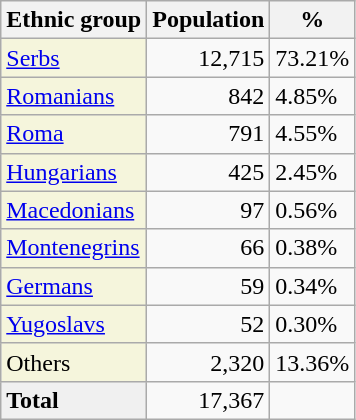<table class="wikitable">
<tr>
<th>Ethnic group</th>
<th>Population</th>
<th>%</th>
</tr>
<tr>
<td style="background:#F5F5DC;"><a href='#'>Serbs</a></td>
<td align="right">12,715</td>
<td>73.21%</td>
</tr>
<tr>
<td style="background:#F5F5DC;"><a href='#'>Romanians</a></td>
<td align="right">842</td>
<td>4.85%</td>
</tr>
<tr>
<td style="background:#F5F5DC;"><a href='#'>Roma</a></td>
<td align="right">791</td>
<td>4.55%</td>
</tr>
<tr>
<td style="background:#F5F5DC;"><a href='#'>Hungarians</a></td>
<td align="right">425</td>
<td>2.45%</td>
</tr>
<tr>
<td style="background:#F5F5DC;"><a href='#'>Macedonians</a></td>
<td align="right">97</td>
<td>0.56%</td>
</tr>
<tr>
<td style="background:#F5F5DC;"><a href='#'>Montenegrins</a></td>
<td align="right">66</td>
<td>0.38%</td>
</tr>
<tr>
<td style="background:#F5F5DC;"><a href='#'>Germans</a></td>
<td align="right">59</td>
<td>0.34%</td>
</tr>
<tr>
<td style="background:#F5F5DC;"><a href='#'>Yugoslavs</a></td>
<td align="right">52</td>
<td>0.30%</td>
</tr>
<tr>
<td style="background:#F5F5DC;">Others</td>
<td align="right">2,320</td>
<td>13.36%</td>
</tr>
<tr>
<td style="background:#F0F0F0;"><strong>Total</strong></td>
<td align="right">17,367</td>
<td></td>
</tr>
</table>
